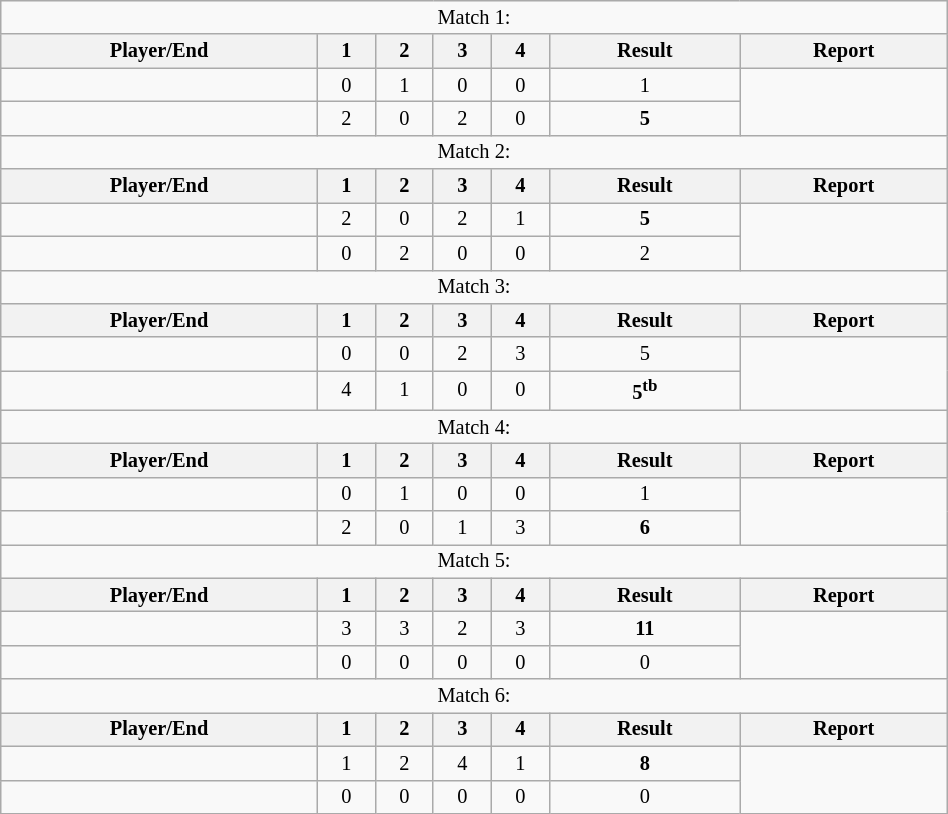<table class="wikitable" style=font-size:85%;text-align:center;width:50%>
<tr>
<td colspan="7">Match 1:</td>
</tr>
<tr>
<th>Player/End</th>
<th>1</th>
<th>2</th>
<th>3</th>
<th>4</th>
<th>Result</th>
<th>Report</th>
</tr>
<tr>
<td align=left></td>
<td>0</td>
<td>1</td>
<td>0</td>
<td>0</td>
<td>1</td>
<td rowspan="2"></td>
</tr>
<tr>
<td align=left><strong></strong></td>
<td>2</td>
<td>0</td>
<td>2</td>
<td>0</td>
<td><strong>5</strong></td>
</tr>
<tr>
<td colspan="7">Match 2:</td>
</tr>
<tr>
<th>Player/End</th>
<th>1</th>
<th>2</th>
<th>3</th>
<th>4</th>
<th>Result</th>
<th>Report</th>
</tr>
<tr>
<td align=left><strong></strong></td>
<td>2</td>
<td>0</td>
<td>2</td>
<td>1</td>
<td><strong>5</strong></td>
<td rowspan="2"></td>
</tr>
<tr>
<td align=left></td>
<td>0</td>
<td>2</td>
<td>0</td>
<td>0</td>
<td>2</td>
</tr>
<tr>
<td colspan="7">Match 3:</td>
</tr>
<tr>
<th>Player/End</th>
<th>1</th>
<th>2</th>
<th>3</th>
<th>4</th>
<th>Result</th>
<th>Report</th>
</tr>
<tr>
<td align=left></td>
<td>0</td>
<td>0</td>
<td>2</td>
<td>3</td>
<td>5</td>
<td rowspan="2"></td>
</tr>
<tr>
<td align=left></td>
<td>4</td>
<td>1</td>
<td>0</td>
<td>0</td>
<td><strong>5<sup>tb</sup></strong></td>
</tr>
<tr>
<td colspan="7">Match 4:</td>
</tr>
<tr>
<th>Player/End</th>
<th>1</th>
<th>2</th>
<th>3</th>
<th>4</th>
<th>Result</th>
<th>Report</th>
</tr>
<tr>
<td align=left></td>
<td>0</td>
<td>1</td>
<td>0</td>
<td>0</td>
<td>1</td>
<td rowspan="2"></td>
</tr>
<tr>
<td align=left><strong></strong></td>
<td>2</td>
<td>0</td>
<td>1</td>
<td>3</td>
<td><strong>6</strong></td>
</tr>
<tr>
<td colspan="7">Match 5:</td>
</tr>
<tr>
<th>Player/End</th>
<th>1</th>
<th>2</th>
<th>3</th>
<th>4</th>
<th>Result</th>
<th>Report</th>
</tr>
<tr>
<td align=left><strong></strong></td>
<td>3</td>
<td>3</td>
<td>2</td>
<td>3</td>
<td><strong>11</strong></td>
<td rowspan="2"></td>
</tr>
<tr>
<td align=left></td>
<td>0</td>
<td>0</td>
<td>0</td>
<td>0</td>
<td>0</td>
</tr>
<tr>
<td colspan="7">Match 6:</td>
</tr>
<tr>
<th>Player/End</th>
<th>1</th>
<th>2</th>
<th>3</th>
<th>4</th>
<th>Result</th>
<th>Report</th>
</tr>
<tr>
<td align=left><strong></strong></td>
<td>1</td>
<td>2</td>
<td>4</td>
<td>1</td>
<td><strong>8</strong></td>
<td rowspan="2"></td>
</tr>
<tr>
<td align=left></td>
<td>0</td>
<td>0</td>
<td>0</td>
<td>0</td>
<td>0</td>
</tr>
</table>
